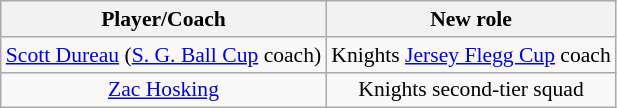<table class="wikitable sortable" style="text-align: center; font-size:90%">
<tr style="background:#efefef;">
<th>Player/Coach</th>
<th>New role</th>
</tr>
<tr>
<td><a href='#'>Scott Dureau</a> (<a href='#'>S. G. Ball Cup</a> coach)</td>
<td>Knights <a href='#'>Jersey Flegg Cup</a> coach</td>
</tr>
<tr>
<td><a href='#'>Zac Hosking</a></td>
<td>Knights second-tier squad</td>
</tr>
</table>
